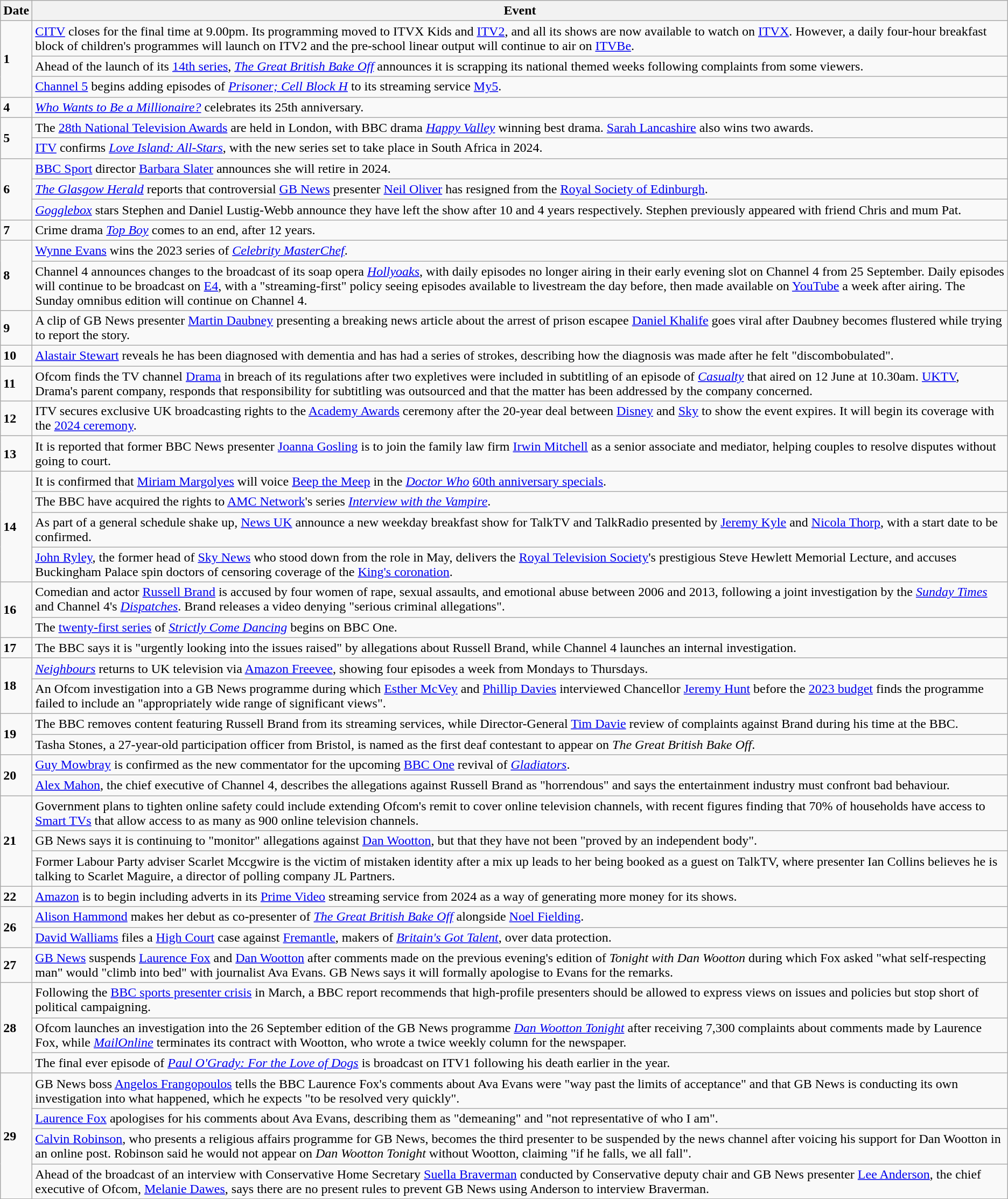<table class="wikitable">
<tr>
<th>Date</th>
<th>Event</th>
</tr>
<tr>
<td rowspan=3><strong>1</strong></td>
<td><a href='#'>CITV</a> closes for the final time at 9.00pm. Its programming moved to ITVX Kids and <a href='#'>ITV2</a>, and all its shows are now available to watch on <a href='#'>ITVX</a>. However, a daily four-hour breakfast block of children's programmes will launch on ITV2 and the pre-school linear output will continue to air on <a href='#'>ITVBe</a>.</td>
</tr>
<tr>
<td>Ahead of the launch of its <a href='#'>14th series</a>, <em><a href='#'>The Great British Bake Off</a></em> announces it is scrapping its national themed weeks following complaints from some viewers.</td>
</tr>
<tr>
<td><a href='#'>Channel 5</a> begins adding episodes of <em><a href='#'>Prisoner; Cell Block H</a></em> to its streaming service <a href='#'>My5</a>.</td>
</tr>
<tr>
<td><strong>4</strong></td>
<td><em><a href='#'>Who Wants to Be a Millionaire?</a></em> celebrates its 25th anniversary.</td>
</tr>
<tr>
<td rowspan=2><strong>5</strong></td>
<td>The <a href='#'>28th National Television Awards</a> are held in London, with BBC drama <em><a href='#'>Happy Valley</a></em> winning best drama. <a href='#'>Sarah Lancashire</a> also wins two awards.</td>
</tr>
<tr>
<td><a href='#'>ITV</a> confirms <em><a href='#'>Love Island: All-Stars</a></em>, with the new series set to take place in South Africa in 2024.</td>
</tr>
<tr>
<td rowspan=3><strong>6</strong></td>
<td><a href='#'>BBC Sport</a> director <a href='#'>Barbara Slater</a> announces she will retire in 2024.</td>
</tr>
<tr>
<td><em><a href='#'>The Glasgow Herald</a></em> reports that controversial <a href='#'>GB News</a> presenter <a href='#'>Neil Oliver</a> has resigned from the <a href='#'>Royal Society of Edinburgh</a>.</td>
</tr>
<tr>
<td><em><a href='#'>Gogglebox</a></em> stars Stephen and Daniel Lustig-Webb announce they have left the show after 10 and 4 years respectively. Stephen previously appeared with friend Chris and mum Pat.</td>
</tr>
<tr>
<td><strong>7</strong></td>
<td>Crime drama <em><a href='#'>Top Boy</a></em> comes to an end, after 12 years.</td>
</tr>
<tr>
<td rowspan=2><strong>8</strong></td>
<td><a href='#'>Wynne Evans</a> wins the 2023 series of <em><a href='#'>Celebrity MasterChef</a></em>.</td>
</tr>
<tr>
<td>Channel 4 announces changes to the broadcast of its soap opera <em><a href='#'>Hollyoaks</a></em>, with daily episodes no longer airing in their early evening slot on Channel 4 from 25 September. Daily episodes will continue to be broadcast on <a href='#'>E4</a>, with a "streaming-first" policy seeing episodes available to livestream the day before, then made available on <a href='#'>YouTube</a> a week after airing. The Sunday omnibus edition will continue on Channel 4.</td>
</tr>
<tr>
<td><strong>9</strong></td>
<td>A clip of GB News presenter <a href='#'>Martin Daubney</a> presenting a breaking news article about the arrest of prison escapee <a href='#'>Daniel Khalife</a> goes viral after Daubney becomes flustered while trying to report the story.</td>
</tr>
<tr>
<td><strong>10</strong></td>
<td><a href='#'>Alastair Stewart</a> reveals he has been diagnosed with dementia and has had a series of strokes, describing how the diagnosis was made after he felt "discombobulated".</td>
</tr>
<tr>
<td><strong>11</strong></td>
<td>Ofcom finds the TV channel <a href='#'>Drama</a> in breach of its regulations after two expletives were included in subtitling of an episode of <em><a href='#'>Casualty</a></em> that aired on 12 June at 10.30am. <a href='#'>UKTV</a>, Drama's parent company, responds that responsibility for subtitling was outsourced and that the matter has been addressed by the company concerned.</td>
</tr>
<tr>
<td><strong>12</strong></td>
<td>ITV secures exclusive UK broadcasting rights to the <a href='#'>Academy Awards</a> ceremony after the 20-year deal between <a href='#'>Disney</a> and <a href='#'>Sky</a> to show the event expires. It will begin its coverage with the <a href='#'>2024 ceremony</a>.</td>
</tr>
<tr>
<td><strong>13</strong></td>
<td>It is reported that former BBC News presenter <a href='#'>Joanna Gosling</a> is to join the family law firm <a href='#'>Irwin Mitchell</a> as a senior associate and mediator, helping couples to resolve disputes without going to court.</td>
</tr>
<tr>
<td rowspan=4><strong>14</strong></td>
<td>It is confirmed that <a href='#'>Miriam Margolyes</a> will voice <a href='#'>Beep the Meep</a> in the <em><a href='#'>Doctor Who</a></em> <a href='#'>60th anniversary specials</a>.</td>
</tr>
<tr>
<td>The BBC have acquired the rights to <a href='#'>AMC Network</a>'s series <em><a href='#'>Interview with the Vampire</a></em>.</td>
</tr>
<tr>
<td>As part of a general schedule shake up, <a href='#'>News UK</a> announce a new weekday breakfast show for TalkTV and TalkRadio presented by <a href='#'>Jeremy Kyle</a> and <a href='#'>Nicola Thorp</a>, with a start date to be confirmed.</td>
</tr>
<tr>
<td><a href='#'>John Ryley</a>, the former head of <a href='#'>Sky News</a> who stood down from the role in May, delivers the <a href='#'>Royal Television Society</a>'s prestigious Steve Hewlett Memorial Lecture, and accuses Buckingham Palace spin doctors of censoring coverage of the <a href='#'>King's coronation</a>.</td>
</tr>
<tr>
<td rowspan="2"><strong>16</strong></td>
<td>Comedian and actor <a href='#'>Russell Brand</a> is accused by four women of rape, sexual assaults, and emotional abuse between 2006 and 2013, following a joint investigation by the <em><a href='#'>Sunday Times</a></em> and Channel 4's <em><a href='#'>Dispatches</a></em>. Brand releases a video denying "serious criminal allegations".</td>
</tr>
<tr>
<td>The <a href='#'>twenty-first series</a> of <em><a href='#'>Strictly Come Dancing</a></em> begins on BBC One.</td>
</tr>
<tr>
<td><strong>17</strong></td>
<td>The BBC says it is "urgently looking into the issues raised" by allegations about Russell Brand, while Channel 4 launches an internal investigation.</td>
</tr>
<tr>
<td rowspan=2><strong>18</strong></td>
<td><em><a href='#'>Neighbours</a></em> returns to UK television via <a href='#'>Amazon Freevee</a>, showing four episodes a week from Mondays to Thursdays.</td>
</tr>
<tr>
<td>An Ofcom investigation into a GB News programme during which <a href='#'>Esther McVey</a> and <a href='#'>Phillip Davies</a> interviewed Chancellor <a href='#'>Jeremy Hunt</a> before the <a href='#'>2023 budget</a> finds the programme failed to include an "appropriately wide range of significant views".</td>
</tr>
<tr>
<td rowspan=2><strong>19</strong></td>
<td>The BBC removes content featuring Russell Brand from its streaming services, while Director-General <a href='#'>Tim Davie</a> review of complaints against Brand during his time at the BBC.</td>
</tr>
<tr>
<td>Tasha Stones, a 27-year-old participation officer from Bristol, is named as the first deaf contestant to appear on <em>The Great British Bake Off</em>.</td>
</tr>
<tr>
<td rowspan=2><strong>20</strong></td>
<td><a href='#'>Guy Mowbray</a> is confirmed as the new commentator for the upcoming <a href='#'>BBC One</a> revival of <em><a href='#'>Gladiators</a></em>.</td>
</tr>
<tr>
<td><a href='#'>Alex Mahon</a>, the chief executive of Channel 4, describes the allegations against Russell Brand as "horrendous" and says the entertainment industry must confront bad behaviour.</td>
</tr>
<tr>
<td rowspan=3><strong>21</strong></td>
<td>Government plans to tighten online safety could include extending Ofcom's remit to cover online television channels, with recent figures finding that 70% of households have access to <a href='#'>Smart TVs</a> that allow access to as many as 900 online television channels.</td>
</tr>
<tr>
<td>GB News says it is continuing to "monitor" allegations against <a href='#'>Dan Wootton</a>, but that they have not been "proved by an independent body".</td>
</tr>
<tr>
<td>Former Labour Party adviser Scarlet Mccgwire is the victim of mistaken identity after a mix up leads to her being booked as a guest on TalkTV, where presenter Ian Collins believes he is talking to Scarlet Maguire, a director of polling company JL Partners.</td>
</tr>
<tr>
<td><strong>22</strong></td>
<td><a href='#'>Amazon</a> is to begin including adverts in its <a href='#'>Prime Video</a> streaming service from 2024 as a way of generating more money for its shows.</td>
</tr>
<tr>
<td rowspan=2><strong>26</strong></td>
<td><a href='#'>Alison Hammond</a> makes her debut as co-presenter of <em><a href='#'>The Great British Bake Off</a></em> alongside <a href='#'>Noel Fielding</a>.</td>
</tr>
<tr>
<td><a href='#'>David Walliams</a> files a <a href='#'>High Court</a> case against <a href='#'>Fremantle</a>, makers of <em><a href='#'>Britain's Got Talent</a></em>, over data protection.</td>
</tr>
<tr>
<td><strong>27</strong></td>
<td><a href='#'>GB News</a> suspends <a href='#'>Laurence Fox</a> and <a href='#'>Dan Wootton</a> after comments made on the previous evening's edition of <em>Tonight with Dan Wootton</em> during which Fox asked "what self-respecting man" would "climb into bed" with journalist Ava Evans. GB News says it will formally apologise to Evans for the remarks.</td>
</tr>
<tr>
<td rowspan=3><strong>28</strong></td>
<td>Following the <a href='#'>BBC sports presenter crisis</a> in March, a BBC report recommends that high-profile presenters should be allowed to express views on issues and policies but stop short of political campaigning.</td>
</tr>
<tr>
<td>Ofcom launches an investigation into the 26 September edition of the GB News programme <em><a href='#'>Dan Wootton Tonight</a></em> after receiving 7,300 complaints about comments made by Laurence Fox, while <em><a href='#'>MailOnline</a></em> terminates its contract with Wootton, who wrote a twice weekly column for the newspaper.</td>
</tr>
<tr>
<td>The final ever episode of <em><a href='#'>Paul O'Grady: For the Love of Dogs</a></em> is broadcast on ITV1 following his death earlier in the year.</td>
</tr>
<tr>
<td rowspan=4><strong>29</strong></td>
<td>GB News boss <a href='#'>Angelos Frangopoulos</a> tells the BBC Laurence Fox's comments about Ava Evans were "way past the limits of acceptance" and that GB News is conducting its own investigation into what happened, which he expects "to be resolved very quickly".</td>
</tr>
<tr>
<td><a href='#'>Laurence Fox</a> apologises for his comments about Ava Evans, describing them as "demeaning" and "not representative of who I am".</td>
</tr>
<tr>
<td><a href='#'>Calvin Robinson</a>, who presents a religious affairs programme for GB News, becomes the third presenter to be suspended by the news channel after voicing his support for Dan Wootton in an online post. Robinson said he would not appear on <em>Dan Wootton Tonight</em> without Wootton, claiming "if he falls, we all fall".</td>
</tr>
<tr>
<td>Ahead of the broadcast of an interview with Conservative Home Secretary <a href='#'>Suella Braverman</a> conducted by Conservative deputy chair and GB News presenter <a href='#'>Lee Anderson</a>, the chief executive of Ofcom, <a href='#'>Melanie Dawes</a>, says there are no present rules to prevent GB News using Anderson to interview Braverman.</td>
</tr>
</table>
